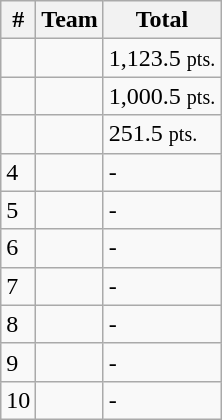<table class="wikitable">
<tr>
<th>#</th>
<th>Team</th>
<th>Total</th>
</tr>
<tr>
<td></td>
<td></td>
<td>1,123.5 <small>pts.</small></td>
</tr>
<tr>
<td></td>
<td></td>
<td>1,000.5 <small>pts.</small></td>
</tr>
<tr>
<td></td>
<td></td>
<td>251.5 <small>pts.</small></td>
</tr>
<tr>
<td>4</td>
<td></td>
<td>-</td>
</tr>
<tr>
<td>5</td>
<td></td>
<td>-</td>
</tr>
<tr>
<td>6</td>
<td></td>
<td>-</td>
</tr>
<tr>
<td>7</td>
<td></td>
<td>-</td>
</tr>
<tr>
<td>8</td>
<td></td>
<td>-</td>
</tr>
<tr>
<td>9</td>
<td></td>
<td>-</td>
</tr>
<tr>
<td>10</td>
<td></td>
<td>-</td>
</tr>
</table>
